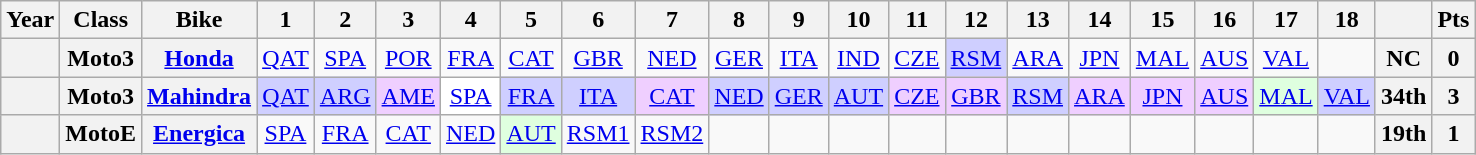<table class="wikitable" style="text-align:center">
<tr>
<th>Year</th>
<th>Class</th>
<th>Bike</th>
<th>1</th>
<th>2</th>
<th>3</th>
<th>4</th>
<th>5</th>
<th>6</th>
<th>7</th>
<th>8</th>
<th>9</th>
<th>10</th>
<th>11</th>
<th>12</th>
<th>13</th>
<th>14</th>
<th>15</th>
<th>16</th>
<th>17</th>
<th>18</th>
<th></th>
<th>Pts</th>
</tr>
<tr>
<th></th>
<th>Moto3</th>
<th><a href='#'>Honda</a></th>
<td><a href='#'>QAT</a></td>
<td><a href='#'>SPA</a></td>
<td><a href='#'>POR</a></td>
<td><a href='#'>FRA</a></td>
<td><a href='#'>CAT</a></td>
<td><a href='#'>GBR</a></td>
<td><a href='#'>NED</a></td>
<td><a href='#'>GER</a></td>
<td><a href='#'>ITA</a></td>
<td><a href='#'>IND</a></td>
<td><a href='#'>CZE</a></td>
<td style="background:#CFCFFF;"><a href='#'>RSM</a><br></td>
<td><a href='#'>ARA</a></td>
<td><a href='#'>JPN</a></td>
<td><a href='#'>MAL</a></td>
<td><a href='#'>AUS</a></td>
<td><a href='#'>VAL</a></td>
<td></td>
<th>NC</th>
<th>0</th>
</tr>
<tr>
<th></th>
<th>Moto3</th>
<th><a href='#'>Mahindra</a></th>
<td style="background:#cfcfff;"><a href='#'>QAT</a><br></td>
<td style="background:#cfcfff;"><a href='#'>ARG</a><br></td>
<td style="background:#efcfff;"><a href='#'>AME</a><br></td>
<td style="background:#ffffff;"><a href='#'>SPA</a><br></td>
<td style="background:#cfcfff;"><a href='#'>FRA</a><br></td>
<td style="background:#cfcfff;"><a href='#'>ITA</a><br></td>
<td style="background:#efcfff;"><a href='#'>CAT</a><br></td>
<td style="background:#cfcfff;"><a href='#'>NED</a><br></td>
<td style="background:#cfcfff;"><a href='#'>GER</a><br></td>
<td style="background:#cfcfff;"><a href='#'>AUT</a><br></td>
<td style="background:#efcfff;"><a href='#'>CZE</a><br></td>
<td style="background:#efcfff;"><a href='#'>GBR</a><br></td>
<td style="background:#cfcfff;"><a href='#'>RSM</a><br></td>
<td style="background:#efcfff;"><a href='#'>ARA</a><br></td>
<td style="background:#efcfff;"><a href='#'>JPN</a><br></td>
<td style="background:#efcfff;"><a href='#'>AUS</a><br></td>
<td style="background:#dfffdf;"><a href='#'>MAL</a><br></td>
<td style="background:#cfcfff;"><a href='#'>VAL</a><br></td>
<th>34th</th>
<th>3</th>
</tr>
<tr>
<th></th>
<th>MotoE</th>
<th><a href='#'>Energica</a></th>
<td><a href='#'>SPA</a></td>
<td><a href='#'>FRA</a></td>
<td><a href='#'>CAT</a></td>
<td><a href='#'>NED</a></td>
<td style="background:#dfffdf;"><a href='#'>AUT</a><br></td>
<td><a href='#'>RSM1</a></td>
<td><a href='#'>RSM2</a></td>
<td></td>
<td></td>
<td></td>
<td></td>
<td></td>
<td></td>
<td></td>
<td></td>
<td></td>
<td></td>
<td></td>
<th>19th</th>
<th>1</th>
</tr>
</table>
